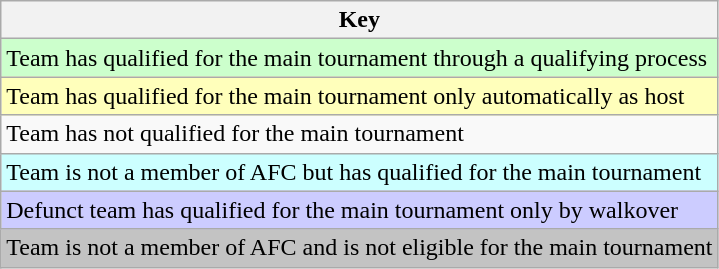<table class="wikitable">
<tr>
<th>Key</th>
</tr>
<tr style="background:#cfc;">
<td>Team has qualified for the main tournament through a qualifying process</td>
</tr>
<tr style="background:#ffffbb;">
<td>Team has qualified for the main tournament only automatically as host</td>
</tr>
<tr>
<td>Team has not qualified for the main tournament</td>
</tr>
<tr style="background:#ccffff;">
<td>Team is not a member of AFC but has qualified for the main tournament</td>
</tr>
<tr style="background:#ccccff;">
<td>Defunct team has qualified for the main tournament only by walkover</td>
</tr>
<tr style="background:#C3C3C3;">
<td>Team is not a member of AFC and is not eligible for the main tournament</td>
</tr>
</table>
